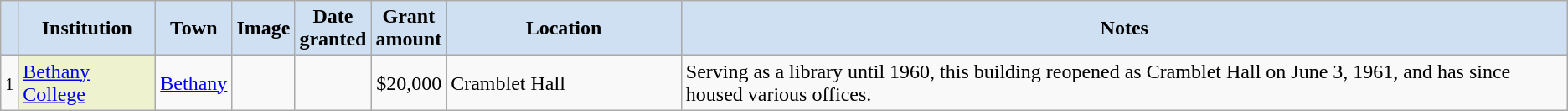<table class="wikitable" align="center">
<tr>
<th style="background-color:#CEE0F2;"></th>
<th style="background-color:#CEE0F2;"><strong>Institution</strong></th>
<th style="background-color:#CEE0F2;"><strong>Town</strong></th>
<th style="background-color:#CEE0F2;"><strong>Image</strong></th>
<th style="background-color:#CEE0F2;"><strong>Date<br>granted</strong></th>
<th style="background-color:#CEE0F2;"><strong>Grant<br>amount</strong></th>
<th style="background-color:#CEE0F2;" width=15%><strong>Location</strong></th>
<th style="background-color:#CEE0F2;"><strong>Notes</strong></th>
</tr>
<tr ->
<td align=center><small>1</small></td>
<td style=background-color:#EEF2CE;><a href='#'>Bethany College</a></td>
<td><a href='#'>Bethany</a></td>
<td></td>
<td></td>
<td align=right>$20,000</td>
<td>Cramblet Hall<br><small></small></td>
<td>Serving as a library until 1960, this building reopened as Cramblet Hall on June 3, 1961, and has since housed various offices.</td>
</tr>
</table>
